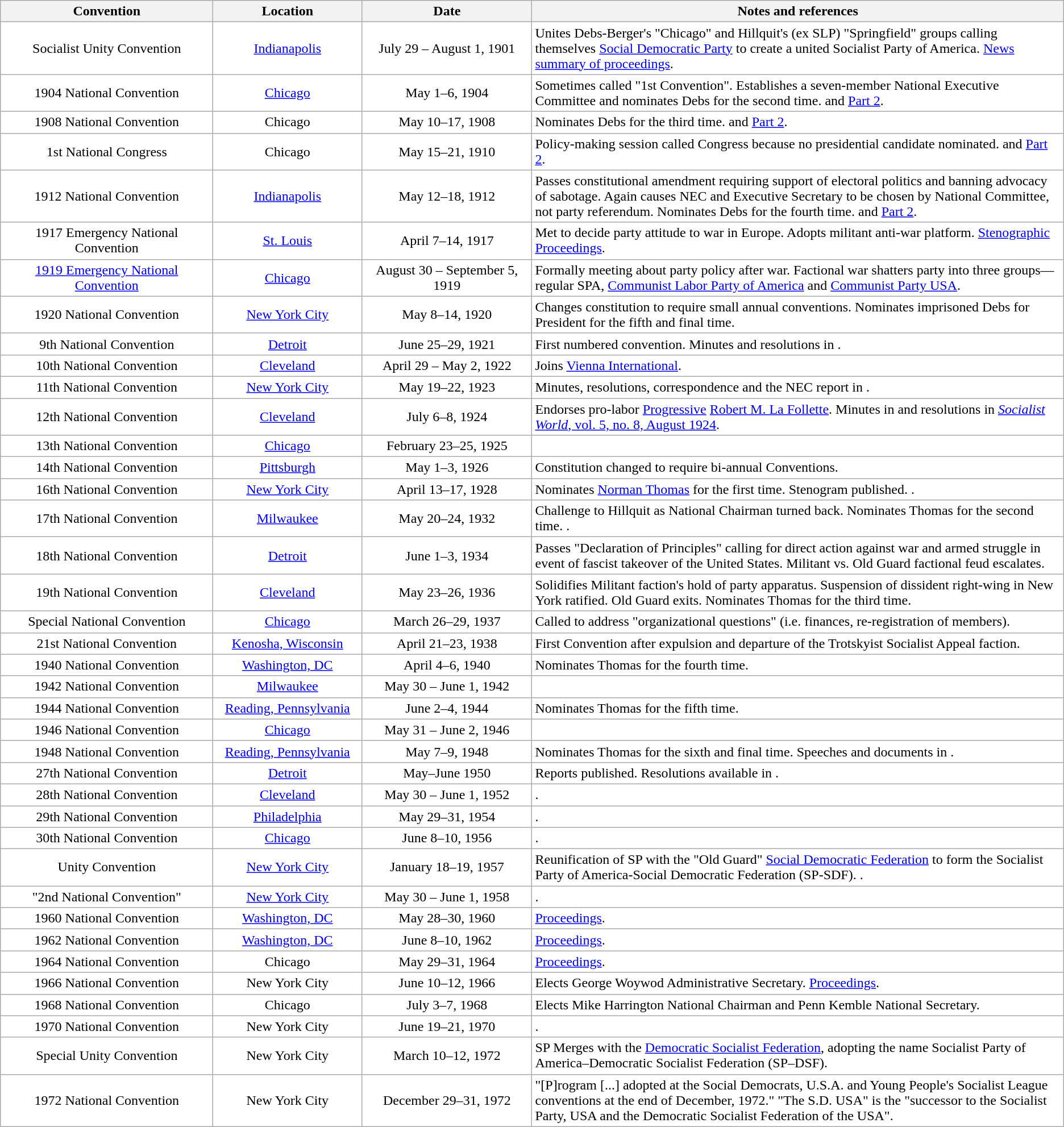<table class="wikitable" style="Background:#ffffff">
<tr>
<th width=20%>Convention</th>
<th width=14%>Location</th>
<th width=16%>Date</th>
<th>Notes and references</th>
</tr>
<tr>
<td align="center">Socialist Unity Convention</td>
<td align="center"><a href='#'>Indianapolis</a></td>
<td align="center">July 29 – August 1, 1901</td>
<td>Unites Debs-Berger's "Chicago" and Hillquit's (ex SLP) "Springfield" groups calling themselves <a href='#'>Social Democratic Party</a> to create a united Socialist Party of America. <a href='#'>News summary of proceedings</a>.</td>
</tr>
<tr>
<td align="center">1904 National Convention</td>
<td align="center"><a href='#'>Chicago</a></td>
<td align="center">May 1–6, 1904</td>
<td>Sometimes called "1st Convention". Establishes a seven-member National Executive Committee and nominates Debs for the second time.  and <a href='#'>Part 2</a>.</td>
</tr>
<tr>
<td align="center">1908 National Convention</td>
<td align="center">Chicago</td>
<td align="center">May 10–17, 1908</td>
<td>Nominates Debs for the third time.  and <a href='#'>Part 2</a>.</td>
</tr>
<tr>
<td align="center">1st National Congress</td>
<td align="center">Chicago</td>
<td align="center">May 15–21, 1910</td>
<td>Policy-making session called Congress because no presidential candidate nominated.  and <a href='#'>Part 2</a>.</td>
</tr>
<tr>
<td align="center">1912 National Convention</td>
<td align="center"><a href='#'>Indianapolis</a></td>
<td align="center">May 12–18, 1912</td>
<td>Passes constitutional amendment requiring support of electoral politics and banning advocacy of sabotage. Again causes NEC and Executive Secretary to be chosen by National Committee, not party referendum. Nominates Debs for the fourth time.  and <a href='#'>Part 2</a>.</td>
</tr>
<tr>
<td align="center">1917 Emergency National Convention</td>
<td align="center"><a href='#'>St. Louis</a></td>
<td align="center">April 7–14, 1917</td>
<td>Met to decide party attitude to war in Europe. Adopts militant anti-war platform. <a href='#'>Stenographic Proceedings</a>.</td>
</tr>
<tr>
<td align="center"><a href='#'>1919 Emergency National Convention</a></td>
<td align="center"><a href='#'>Chicago</a></td>
<td align="center">August 30 – September 5, 1919</td>
<td>Formally meeting about party policy after war. Factional war shatters party into three groups—regular SPA, <a href='#'>Communist Labor Party of America</a> and <a href='#'>Communist Party USA</a>.</td>
</tr>
<tr>
<td align="center">1920 National Convention</td>
<td align="center"><a href='#'>New York City</a></td>
<td align="center">May 8–14, 1920</td>
<td>Changes constitution to require small annual conventions. Nominates imprisoned Debs for President for the fifth and final time.</td>
</tr>
<tr>
<td align="center">9th National Convention</td>
<td align="center"><a href='#'>Detroit</a></td>
<td align="center">June 25–29, 1921</td>
<td>First numbered convention. Minutes and resolutions in .</td>
</tr>
<tr>
<td align="center">10th National Convention</td>
<td align="center"><a href='#'>Cleveland</a></td>
<td align="center">April 29 – May 2, 1922</td>
<td>Joins <a href='#'>Vienna International</a>. </td>
</tr>
<tr>
<td align="center">11th National Convention</td>
<td align="center"><a href='#'>New York City</a></td>
<td align="center">May 19–22, 1923</td>
<td>Minutes, resolutions, correspondence and the NEC report in .</td>
</tr>
<tr>
<td align="center">12th National Convention</td>
<td align="center"><a href='#'>Cleveland</a></td>
<td align="center">July 6–8, 1924</td>
<td>Endorses pro-labor <a href='#'>Progressive</a> <a href='#'>Robert M. La Follette</a>. Minutes in  and resolutions in <a href='#'><em>Socialist World</em>, vol. 5, no. 8, August 1924</a>.</td>
</tr>
<tr>
<td align="center">13th National Convention</td>
<td align="center"><a href='#'>Chicago</a></td>
<td align="center">February 23–25, 1925</td>
<td></td>
</tr>
<tr>
<td align="center">14th National Convention</td>
<td align="center"><a href='#'>Pittsburgh</a></td>
<td align="center">May 1–3, 1926</td>
<td>Constitution changed to require bi-annual Conventions.</td>
</tr>
<tr>
<td align="center">16th National Convention</td>
<td align="center"><a href='#'>New York City</a></td>
<td align="center">April 13–17, 1928</td>
<td>Nominates <a href='#'>Norman Thomas</a> for the first time. Stenogram published. .</td>
</tr>
<tr>
<td align="center">17th National Convention</td>
<td align="center"><a href='#'>Milwaukee</a></td>
<td align="center">May 20–24, 1932</td>
<td>Challenge to Hillquit as National Chairman turned back. Nominates Thomas for the second time. .</td>
</tr>
<tr>
<td align="center">18th National Convention</td>
<td align="center"><a href='#'>Detroit</a></td>
<td align="center">June 1–3, 1934</td>
<td>Passes "Declaration of Principles" calling for direct action against war and armed struggle in event of fascist takeover of the United States. Militant vs. Old Guard factional feud escalates.</td>
</tr>
<tr>
<td align="center">19th National Convention</td>
<td align="center"><a href='#'>Cleveland</a></td>
<td align="center">May 23–26, 1936</td>
<td>Solidifies Militant faction's hold of party apparatus. Suspension of dissident right-wing in New York ratified. Old Guard exits. Nominates Thomas for the third time.</td>
</tr>
<tr>
<td align="center">Special National Convention</td>
<td align="center"><a href='#'>Chicago</a></td>
<td align="center">March 26–29, 1937</td>
<td>Called to address "organizational questions" (i.e. finances, re-registration of members).</td>
</tr>
<tr>
<td align="center">21st National Convention</td>
<td align="center"><a href='#'>Kenosha, Wisconsin</a></td>
<td align="center">April 21–23, 1938</td>
<td>First Convention after expulsion and departure of the Trotskyist Socialist Appeal faction.</td>
</tr>
<tr>
<td align="center">1940 National Convention</td>
<td align="center"><a href='#'>Washington, DC</a></td>
<td align="center">April 4–6, 1940</td>
<td>Nominates Thomas for the fourth time.</td>
</tr>
<tr>
<td align="center">1942 National Convention</td>
<td align="center"><a href='#'>Milwaukee</a></td>
<td align="center">May 30 – June 1, 1942</td>
<td></td>
</tr>
<tr>
<td align="center">1944 National Convention</td>
<td align="center"><a href='#'>Reading, Pennsylvania</a></td>
<td align="center">June 2–4, 1944</td>
<td>Nominates Thomas for the fifth time.</td>
</tr>
<tr>
<td align="center">1946 National Convention</td>
<td align="center"><a href='#'>Chicago</a></td>
<td align="center">May 31 – June 2, 1946</td>
<td></td>
</tr>
<tr>
<td align="center">1948 National Convention</td>
<td align="center"><a href='#'>Reading, Pennsylvania</a></td>
<td align="center">May 7–9, 1948</td>
<td>Nominates Thomas for the sixth and final time. Speeches and documents in .</td>
</tr>
<tr>
<td align="center">27th National Convention</td>
<td align="center"><a href='#'>Detroit</a></td>
<td align="center">May–June 1950</td>
<td>Reports published. Resolutions available in .</td>
</tr>
<tr>
<td align="center">28th National Convention</td>
<td align="center"><a href='#'>Cleveland</a></td>
<td align="center">May 30 – June 1, 1952</td>
<td>.</td>
</tr>
<tr>
<td align="center">29th National Convention</td>
<td align="center"><a href='#'>Philadelphia</a></td>
<td align="center">May 29–31, 1954</td>
<td>.</td>
</tr>
<tr>
<td align="center">30th National Convention</td>
<td align="center"><a href='#'>Chicago</a></td>
<td align="center">June 8–10, 1956</td>
<td>.</td>
</tr>
<tr>
<td align="center">Unity Convention</td>
<td align="center"><a href='#'>New York City</a></td>
<td align="center">January 18–19, 1957</td>
<td>Reunification of SP with the "Old Guard" <a href='#'>Social Democratic Federation</a> to form the Socialist Party of America-Social Democratic Federation (SP-SDF). .</td>
</tr>
<tr>
<td align="center">"2nd National Convention"</td>
<td align="center"><a href='#'>New York City</a></td>
<td align="center">May 30 – June 1, 1958</td>
<td>.</td>
</tr>
<tr>
<td align="center">1960 National Convention</td>
<td align="center"><a href='#'>Washington, DC</a></td>
<td align="center">May 28–30, 1960</td>
<td><a href='#'>Proceedings</a>.</td>
</tr>
<tr>
<td align="center">1962 National Convention</td>
<td align="center"><a href='#'>Washington, DC</a></td>
<td align="center">June 8–10, 1962</td>
<td><a href='#'>Proceedings</a>.</td>
</tr>
<tr>
<td align="center">1964 National Convention</td>
<td align="center">Chicago</td>
<td align="center">May 29–31, 1964</td>
<td><a href='#'>Proceedings</a>.</td>
</tr>
<tr>
<td align="center">1966 National Convention</td>
<td align="center">New York City</td>
<td align="center">June 10–12, 1966</td>
<td>Elects George Woywod Administrative Secretary. <a href='#'>Proceedings</a>.</td>
</tr>
<tr>
<td align="center">1968 National Convention</td>
<td align="center">Chicago</td>
<td align="center">July 3–7, 1968</td>
<td>Elects Mike Harrington National Chairman and Penn Kemble National Secretary.</td>
</tr>
<tr>
<td align="center">1970 National Convention</td>
<td align="center">New York City</td>
<td align="center">June 19–21, 1970</td>
<td>.</td>
</tr>
<tr>
<td align="center">Special Unity Convention</td>
<td align="center">New York City</td>
<td align="center">March 10–12, 1972</td>
<td>SP Merges with the <a href='#'>Democratic Socialist Federation</a>, adopting the name Socialist Party of America–Democratic Socialist Federation (SP–DSF).</td>
</tr>
<tr align=center>
<td>1972 National Convention</td>
<td>New York City</td>
<td>December 29–31, 1972</td>
<td align=left> "[P]rogram [...] adopted at the Social Democrats, U.S.A. and Young People's Socialist League conventions at the end of December, 1972." "The S.D. USA" is the "successor to the Socialist Party, USA and the Democratic Socialist Federation of the USA".</td>
</tr>
</table>
